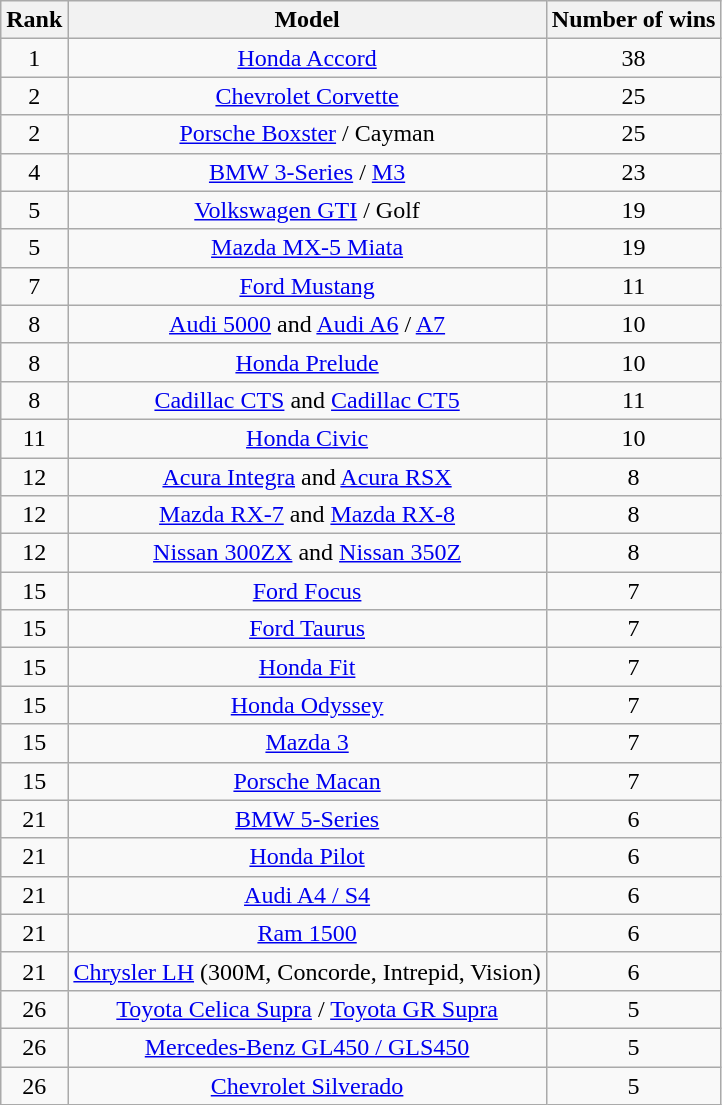<table class="wikitable sortable" Style="text-align:center">
<tr>
<th>Rank</th>
<th>Model</th>
<th>Number of wins</th>
</tr>
<tr>
<td>1</td>
<td><a href='#'>Honda Accord</a></td>
<td>38</td>
</tr>
<tr>
<td>2</td>
<td><a href='#'>Chevrolet Corvette</a></td>
<td>25</td>
</tr>
<tr>
<td>2</td>
<td><a href='#'>Porsche Boxster</a> / Cayman</td>
<td>25</td>
</tr>
<tr>
<td>4</td>
<td><a href='#'>BMW 3-Series</a> / <a href='#'>M3</a></td>
<td>23</td>
</tr>
<tr>
<td>5</td>
<td><a href='#'>Volkswagen GTI</a> / Golf</td>
<td>19</td>
</tr>
<tr>
<td>5</td>
<td><a href='#'>Mazda MX-5 Miata</a></td>
<td>19</td>
</tr>
<tr>
<td>7</td>
<td><a href='#'>Ford Mustang</a></td>
<td>11</td>
</tr>
<tr>
<td>8</td>
<td><a href='#'>Audi 5000</a> and <a href='#'>Audi A6</a> / <a href='#'>A7</a></td>
<td>10</td>
</tr>
<tr>
<td>8</td>
<td><a href='#'>Honda Prelude</a></td>
<td>10</td>
</tr>
<tr>
<td>8</td>
<td><a href='#'>Cadillac CTS</a> and <a href='#'>Cadillac CT5</a></td>
<td>11</td>
</tr>
<tr>
<td>11</td>
<td><a href='#'>Honda Civic</a></td>
<td>10</td>
</tr>
<tr>
<td>12</td>
<td><a href='#'>Acura Integra</a> and <a href='#'>Acura RSX</a></td>
<td>8</td>
</tr>
<tr>
<td>12</td>
<td><a href='#'>Mazda RX-7</a> and <a href='#'>Mazda RX-8</a></td>
<td>8</td>
</tr>
<tr>
<td>12</td>
<td><a href='#'>Nissan 300ZX</a> and <a href='#'>Nissan 350Z</a></td>
<td>8</td>
</tr>
<tr>
<td>15</td>
<td><a href='#'>Ford Focus</a></td>
<td>7</td>
</tr>
<tr>
<td>15</td>
<td><a href='#'>Ford Taurus</a></td>
<td>7</td>
</tr>
<tr>
<td>15</td>
<td><a href='#'>Honda Fit</a></td>
<td>7</td>
</tr>
<tr>
<td>15</td>
<td><a href='#'>Honda Odyssey</a></td>
<td>7</td>
</tr>
<tr>
<td>15</td>
<td><a href='#'>Mazda 3</a></td>
<td>7</td>
</tr>
<tr>
<td>15</td>
<td><a href='#'>Porsche Macan</a></td>
<td>7</td>
</tr>
<tr>
<td>21</td>
<td><a href='#'>BMW 5-Series</a></td>
<td>6</td>
</tr>
<tr>
<td>21</td>
<td><a href='#'>Honda Pilot</a></td>
<td>6</td>
</tr>
<tr>
<td>21</td>
<td><a href='#'>Audi A4 / S4</a></td>
<td>6</td>
</tr>
<tr>
<td>21</td>
<td><a href='#'>Ram 1500</a></td>
<td>6</td>
</tr>
<tr>
<td>21</td>
<td><a href='#'>Chrysler LH</a> (300M, Concorde, Intrepid, Vision)</td>
<td>6</td>
</tr>
<tr>
<td>26</td>
<td><a href='#'>Toyota Celica Supra</a> / <a href='#'>Toyota GR Supra</a></td>
<td>5</td>
</tr>
<tr>
<td>26</td>
<td><a href='#'>Mercedes-Benz GL450 / GLS450</a></td>
<td>5</td>
</tr>
<tr>
<td>26</td>
<td><a href='#'>Chevrolet Silverado</a></td>
<td>5</td>
</tr>
</table>
